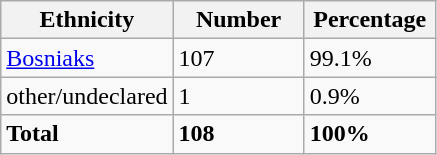<table class="wikitable">
<tr>
<th width="100px">Ethnicity</th>
<th width="80px">Number</th>
<th width="80px">Percentage</th>
</tr>
<tr>
<td><a href='#'>Bosniaks</a></td>
<td>107</td>
<td>99.1%</td>
</tr>
<tr>
<td>other/undeclared</td>
<td>1</td>
<td>0.9%</td>
</tr>
<tr>
<td><strong>Total</strong></td>
<td><strong>108</strong></td>
<td><strong>100%</strong></td>
</tr>
</table>
